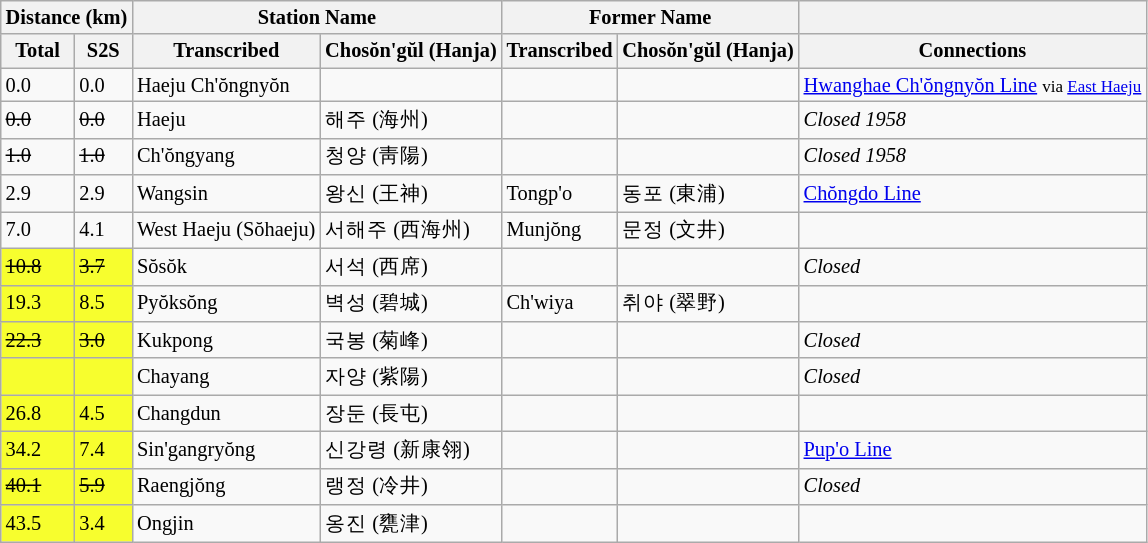<table class="wikitable" style="font-size:85%;">
<tr>
<th colspan="2">Distance (km)</th>
<th colspan="2">Station Name</th>
<th colspan="2">Former Name</th>
<th></th>
</tr>
<tr>
<th>Total</th>
<th>S2S</th>
<th>Transcribed</th>
<th>Chosŏn'gŭl (Hanja)</th>
<th>Transcribed</th>
<th>Chosŏn'gŭl (Hanja)</th>
<th>Connections</th>
</tr>
<tr>
<td>0.0</td>
<td>0.0</td>
<td>Haeju Ch'ŏngnyŏn</td>
<td></td>
<td></td>
<td></td>
<td><a href='#'>Hwanghae Ch'ŏngnyŏn Line</a> <small>via <a href='#'>East Haeju</a></small></td>
</tr>
<tr>
<td><del>0.0</del></td>
<td><del>0.0</del></td>
<td>Haeju</td>
<td>해주 (海州)</td>
<td></td>
<td></td>
<td><em>Closed 1958</em></td>
</tr>
<tr>
<td><del>1.0</del></td>
<td><del>1.0</del></td>
<td>Ch'ŏngyang</td>
<td>청양 (靑陽)</td>
<td></td>
<td></td>
<td><em>Closed 1958</em></td>
</tr>
<tr>
<td>2.9</td>
<td>2.9</td>
<td>Wangsin</td>
<td>왕신 (王神)</td>
<td>Tongp'o</td>
<td>동포 (東浦)</td>
<td><a href='#'>Chŏngdo Line</a></td>
</tr>
<tr>
<td>7.0</td>
<td>4.1</td>
<td>West Haeju (Sŏhaeju)</td>
<td>서해주 (西海州)</td>
<td>Munjŏng</td>
<td>문정 (文井)</td>
<td></td>
</tr>
<tr>
<td bgcolor=#F7FE2E><del>10.8</del></td>
<td bgcolor=#F7FE2E><del>3.7</del></td>
<td>Sŏsŏk</td>
<td>서석 (西席)</td>
<td></td>
<td></td>
<td><em>Closed</em></td>
</tr>
<tr>
<td bgcolor=#F7FE2E>19.3</td>
<td bgcolor=#F7FE2E>8.5</td>
<td>Pyŏksŏng</td>
<td>벽성 (碧城)</td>
<td>Ch'wiya</td>
<td>취야 (翠野)</td>
<td></td>
</tr>
<tr>
<td bgcolor=#F7FE2E><del>22.3</del></td>
<td bgcolor=#F7FE2E><del>3.0</del></td>
<td>Kukpong</td>
<td>국봉 (菊峰)</td>
<td></td>
<td></td>
<td><em>Closed</em></td>
</tr>
<tr>
<td bgcolor=#F7FE2E></td>
<td bgcolor=#F7FE2E></td>
<td>Chayang</td>
<td>자양 (紫陽)</td>
<td></td>
<td></td>
<td><em>Closed</em></td>
</tr>
<tr>
<td bgcolor=#F7FE2E>26.8</td>
<td bgcolor=#F7FE2E>4.5</td>
<td>Changdun</td>
<td>장둔 (長屯)</td>
<td></td>
<td></td>
<td></td>
</tr>
<tr>
<td bgcolor=#F7FE2E>34.2</td>
<td bgcolor=#F7FE2E>7.4</td>
<td>Sin'gangryŏng</td>
<td>신강령 (新康翎)</td>
<td></td>
<td></td>
<td><a href='#'>Pup'o Line</a></td>
</tr>
<tr>
<td bgcolor=#F7FE2E><del>40.1</del></td>
<td bgcolor=#F7FE2E><del>5.9</del></td>
<td>Raengjŏng</td>
<td>랭정 (冷井)</td>
<td></td>
<td></td>
<td><em>Closed</em></td>
</tr>
<tr>
<td bgcolor=#F7FE2E>43.5</td>
<td bgcolor=#F7FE2E>3.4</td>
<td>Ongjin</td>
<td>옹진 (甕津)</td>
<td></td>
<td></td>
<td></td>
</tr>
</table>
